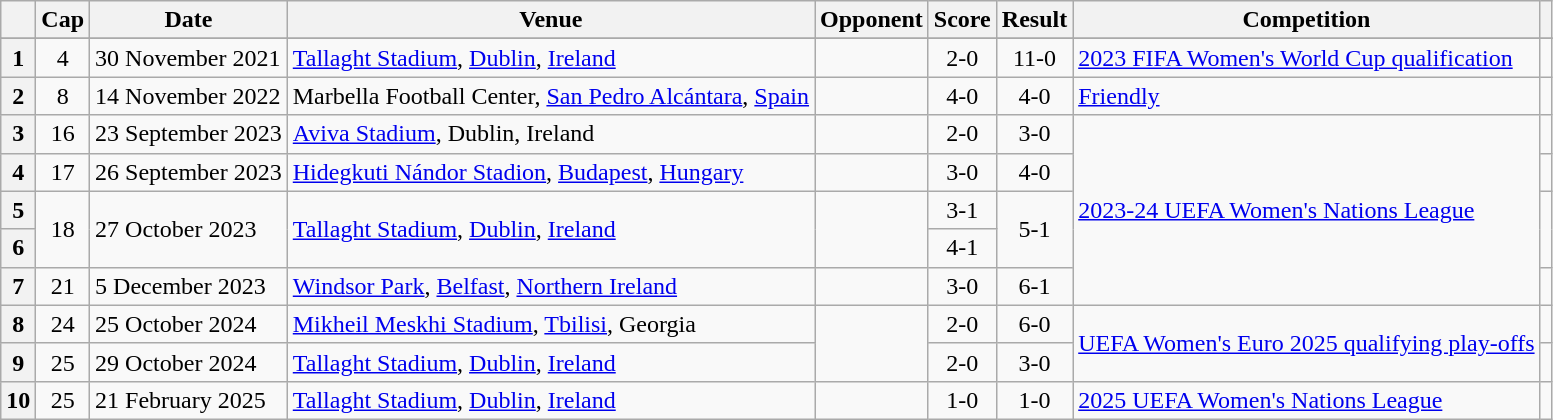<table class="wikitable sortable">
<tr>
<th scope="col"></th>
<th scope="col" style="text-align:center;">Cap</th>
<th scope="col">Date</th>
<th scope="col">Venue</th>
<th scope="col">Opponent</th>
<th scope="col">Score</th>
<th scope="col">Result</th>
<th scope="col">Competition</th>
<th scope="col" class="unsortable"></th>
</tr>
<tr>
</tr>
<tr>
<th scope="row">1</th>
<td align=center>4</td>
<td>30 November 2021</td>
<td><a href='#'>Tallaght Stadium</a>, <a href='#'>Dublin</a>, <a href='#'>Ireland</a></td>
<td></td>
<td align=center>2-0</td>
<td align=center>11-0</td>
<td><a href='#'>2023 FIFA Women's World Cup qualification</a></td>
<td></td>
</tr>
<tr>
<th scope="row">2</th>
<td align=center>8</td>
<td>14 November 2022</td>
<td>Marbella Football Center, <a href='#'>San Pedro Alcántara</a>, <a href='#'>Spain</a></td>
<td></td>
<td align=center>4-0</td>
<td align=center>4-0</td>
<td><a href='#'>Friendly</a></td>
<td></td>
</tr>
<tr>
<th scope="row">3</th>
<td align=center>16</td>
<td>23 September 2023</td>
<td><a href='#'>Aviva Stadium</a>, Dublin, Ireland</td>
<td></td>
<td align=center>2-0</td>
<td align=center>3-0</td>
<td rowspan="5"><a href='#'>2023-24 UEFA Women's Nations League</a></td>
<td></td>
</tr>
<tr>
<th scope="row">4</th>
<td align=center>17</td>
<td>26 September 2023</td>
<td><a href='#'>Hidegkuti Nándor Stadion</a>, <a href='#'>Budapest</a>, <a href='#'>Hungary</a></td>
<td></td>
<td align=center>3-0</td>
<td align=center>4-0</td>
<td></td>
</tr>
<tr>
<th scope="row">5</th>
<td rowspan="2" align=center>18</td>
<td rowspan="2">27 October 2023</td>
<td rowspan="2"><a href='#'>Tallaght Stadium</a>, <a href='#'>Dublin</a>, <a href='#'>Ireland</a></td>
<td rowspan="2"></td>
<td align=center>3-1</td>
<td rowspan="2" align=center>5-1</td>
<td rowspan="2" align=center></td>
</tr>
<tr>
<th scope="row">6</th>
<td align=center>4-1</td>
</tr>
<tr>
<th>7</th>
<td align=center>21</td>
<td>5 December 2023</td>
<td><a href='#'>Windsor Park</a>, <a href='#'>Belfast</a>, <a href='#'>Northern Ireland</a></td>
<td></td>
<td align=center>3-0</td>
<td align=center>6-1</td>
<td></td>
</tr>
<tr>
<th>8</th>
<td align="center">24</td>
<td>25 October 2024</td>
<td><a href='#'>Mikheil Meskhi Stadium</a>, <a href='#'>Tbilisi</a>, Georgia</td>
<td rowspan="2"></td>
<td align="center">2-0</td>
<td align="center">6-0</td>
<td rowspan="2"><a href='#'>UEFA Women's Euro 2025 qualifying play-offs</a></td>
<td></td>
</tr>
<tr>
<th>9</th>
<td align="center">25</td>
<td>29 October 2024</td>
<td><a href='#'>Tallaght Stadium</a>, <a href='#'>Dublin</a>, <a href='#'>Ireland</a></td>
<td align="center">2-0</td>
<td align="center">3-0</td>
<td></td>
</tr>
<tr>
<th>10</th>
<td align="center">25</td>
<td>21 February 2025</td>
<td><a href='#'>Tallaght Stadium</a>, <a href='#'>Dublin</a>, <a href='#'>Ireland</a></td>
<td></td>
<td align="center">1-0</td>
<td align="center">1-0</td>
<td><a href='#'>2025 UEFA Women's Nations League</a></td>
<td></td>
</tr>
</table>
